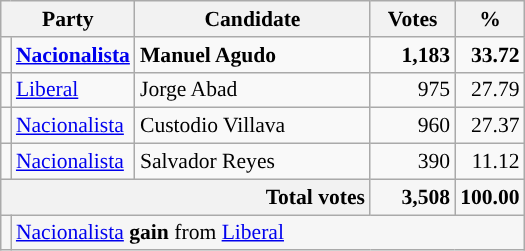<table class="wikitable" style="font-size:90%; text-align:right;">
<tr>
<th colspan="2" style="width:75px;">Party</th>
<th style="width:150px;">Candidate</th>
<th style="width:50px;">Votes</th>
<th style="width:10px;">%</th>
</tr>
<tr>
<td style="background:"></td>
<td style="text-align:left;"><strong><a href='#'>Nacionalista</a></strong></td>
<td style="text-align:left;"><strong>Manuel Agudo</strong></td>
<td><strong>1,183</strong></td>
<td><strong>33.72</strong></td>
</tr>
<tr>
<td style="background:"></td>
<td style="text-align:left;"><a href='#'>Liberal</a></td>
<td style="text-align:left;">Jorge Abad</td>
<td>975</td>
<td>27.79</td>
</tr>
<tr>
<td style="background:"></td>
<td style="text-align:left;"><a href='#'>Nacionalista</a></td>
<td style="text-align:left;">Custodio Villava</td>
<td>960</td>
<td>27.37</td>
</tr>
<tr>
<td style="background:"></td>
<td style="text-align:left;"><a href='#'>Nacionalista</a></td>
<td style="text-align:left;">Salvador Reyes</td>
<td>390</td>
<td>11.12</td>
</tr>
<tr style="background-color:#F6F6F6">
<th colspan="3" style="text-align:right;">Total votes</th>
<td><strong>3,508</strong></td>
<td><strong>100.00</strong></td>
</tr>
<tr style="background-color:#F6F6F6">
<td style="background:"></td>
<td colspan="4" style="text-align:left;"><a href='#'>Nacionalista</a> <strong>gain</strong> from <a href='#'>Liberal</a></td>
</tr>
</table>
